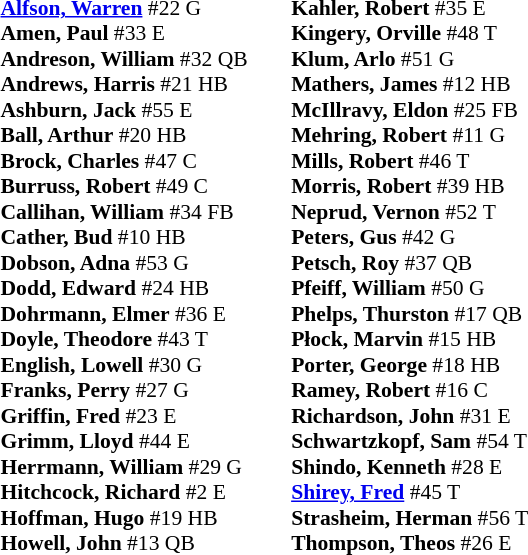<table class="toccolours" style="border-collapse:collapse; font-size:90%;">
<tr>
<td colspan="7" align="center"></td>
</tr>
<tr>
<td colspan=7 align="right"></td>
</tr>
<tr>
<td valign="top"><br><strong><a href='#'>Alfson, Warren</a></strong> #22 G<br>
<strong>Amen, Paul</strong> #33 E<br>
<strong>Andreson, William</strong> #32 QB<br>
<strong>Andrews, Harris</strong> #21 HB<br>
<strong>Ashburn, Jack</strong> #55 E<br>
<strong>Ball, Arthur</strong> #20 HB<br>
<strong>Brock, Charles</strong> #47 C<br>
<strong>Burruss, Robert</strong> #49 C<br>
<strong>Callihan, William</strong> #34 FB<br>
<strong>Cather, Bud</strong> #10 HB<br>
<strong>Dobson, Adna</strong> #53 G<br>
<strong>Dodd, Edward</strong> #24 HB<br>
<strong>Dohrmann, Elmer</strong> #36 E<br>
<strong>Doyle, Theodore</strong> #43 T<br>
<strong>English, Lowell</strong> #30 G<br>
<strong>Franks, Perry</strong> #27 G<br>
<strong>Griffin, Fred</strong> #23 E<br>
<strong>Grimm, Lloyd</strong> #44 E<br>
<strong>Herrmann, William</strong> #29 G<br>
<strong>Hitchcock, Richard</strong> #2 E<br>
<strong>Hoffman, Hugo</strong> #19 HB<br>
<strong>Howell, John</strong> #13 QB</td>
<td width="25"> </td>
<td valign="top"><br><strong>Kahler, Robert</strong> #35 E<br>
<strong>Kingery, Orville</strong> #48 T<br>
<strong>Klum, Arlo</strong> #51 G<br>
<strong>Mathers, James</strong> #12 HB<br>
<strong>McIllravy, Eldon</strong> #25 FB<br>
<strong>Mehring, Robert</strong> #11 G<br>
<strong>Mills, Robert</strong> #46 T<br>
<strong>Morris, Robert</strong> #39 HB<br>
<strong>Neprud, Vernon</strong> #52 T<br>
<strong>Peters, Gus</strong> #42 G<br>
<strong>Petsch, Roy</strong> #37 QB<br>
<strong>Pfeiff, William</strong> #50 G<br>
<strong>Phelps, Thurston</strong> #17 QB<br>
<strong>Płock, Marvin</strong> #15 HB<br>
<strong>Porter, George</strong> #18 HB<br>
<strong>Ramey, Robert</strong> #16 C<br>
<strong>Richardson, John</strong> #31 E<br>
<strong>Schwartzkopf, Sam</strong> #54 T<br>
<strong>Shindo, Kenneth</strong> #28 E<br>
<strong><a href='#'>Shirey, Fred</a></strong> #45 T<br>
<strong>Strasheim, Herman</strong> #56 T<br>
<strong>Thompson, Theos</strong> #26 E</td>
</tr>
</table>
